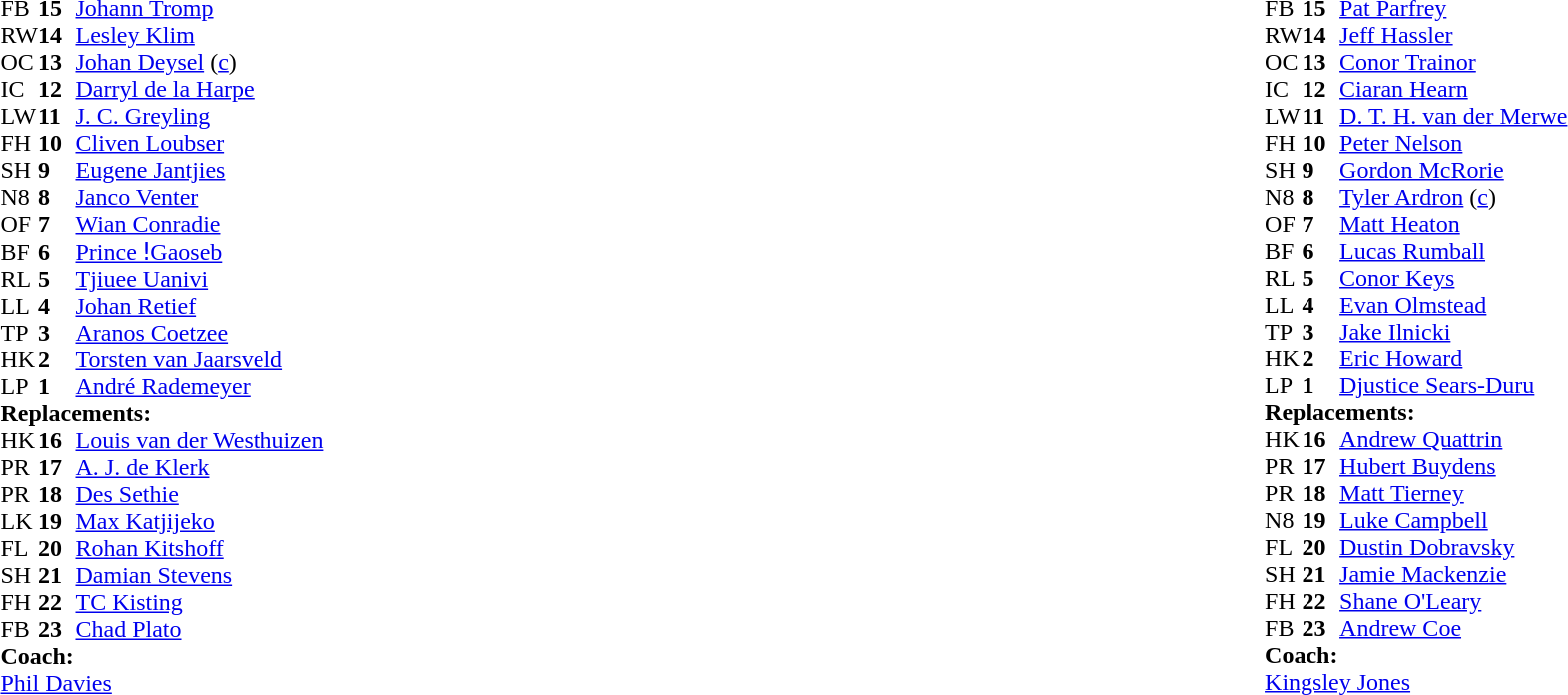<table style="width:100%;">
<tr>
<td style="vertical-align:top; width:50%;"><br><table style="font-size: 100%" cellspacing="0" cellpadding="0">
<tr>
<th width="25"></th>
<th width="25"></th>
</tr>
<tr>
<td>FB</td>
<td><strong>15</strong></td>
<td><a href='#'>Johann Tromp</a></td>
</tr>
<tr>
<td>RW</td>
<td><strong>14</strong></td>
<td><a href='#'>Lesley Klim</a></td>
</tr>
<tr>
<td>OC</td>
<td><strong>13</strong></td>
<td><a href='#'>Johan Deysel</a> (<a href='#'>c</a>)</td>
</tr>
<tr>
<td>IC</td>
<td><strong>12</strong></td>
<td><a href='#'>Darryl de la Harpe</a></td>
</tr>
<tr>
<td>LW</td>
<td><strong>11</strong></td>
<td><a href='#'>J. C. Greyling</a></td>
</tr>
<tr>
<td>FH</td>
<td><strong>10</strong></td>
<td><a href='#'>Cliven Loubser</a></td>
</tr>
<tr>
<td>SH</td>
<td><strong>9</strong></td>
<td><a href='#'>Eugene Jantjies</a></td>
</tr>
<tr>
<td>N8</td>
<td><strong>8</strong></td>
<td><a href='#'>Janco Venter</a></td>
</tr>
<tr>
<td>OF</td>
<td><strong>7</strong></td>
<td><a href='#'>Wian Conradie</a></td>
</tr>
<tr>
<td>BF</td>
<td><strong>6</strong></td>
<td><a href='#'>Prince ǃGaoseb</a></td>
</tr>
<tr>
<td>RL</td>
<td><strong>5</strong></td>
<td><a href='#'>Tjiuee Uanivi</a></td>
</tr>
<tr>
<td>LL</td>
<td><strong>4</strong></td>
<td><a href='#'>Johan Retief</a></td>
</tr>
<tr>
<td>TP</td>
<td><strong>3</strong></td>
<td><a href='#'>Aranos Coetzee</a></td>
</tr>
<tr>
<td>HK</td>
<td><strong>2</strong></td>
<td><a href='#'>Torsten van Jaarsveld</a></td>
</tr>
<tr>
<td>LP</td>
<td><strong>1</strong></td>
<td><a href='#'>André Rademeyer</a></td>
</tr>
<tr>
<td colspan="3"><strong>Replacements:</strong></td>
</tr>
<tr>
<td>HK</td>
<td><strong>16</strong></td>
<td><a href='#'>Louis van der Westhuizen</a></td>
</tr>
<tr>
<td>PR</td>
<td><strong>17</strong></td>
<td><a href='#'>A. J. de Klerk</a></td>
</tr>
<tr>
<td>PR</td>
<td><strong>18</strong></td>
<td><a href='#'>Des Sethie</a></td>
</tr>
<tr>
<td>LK</td>
<td><strong>19</strong></td>
<td><a href='#'>Max Katjijeko</a></td>
</tr>
<tr>
<td>FL</td>
<td><strong>20</strong></td>
<td><a href='#'>Rohan Kitshoff</a></td>
</tr>
<tr>
<td>SH</td>
<td><strong>21</strong></td>
<td><a href='#'>Damian Stevens</a></td>
</tr>
<tr>
<td>FH</td>
<td><strong>22</strong></td>
<td><a href='#'>TC Kisting</a></td>
</tr>
<tr>
<td>FB</td>
<td><strong>23</strong></td>
<td><a href='#'>Chad Plato</a></td>
</tr>
<tr>
<td colspan="3"><strong>Coach:</strong></td>
</tr>
<tr>
<td colspan="4"> <a href='#'>Phil Davies</a></td>
</tr>
</table>
</td>
<td style="vertical-align:top"></td>
<td style="vertical-align:top; width:50%;"><br><table cellspacing="0" cellpadding="0" style="font-size:100%; margin:auto;">
<tr>
<th width="25"></th>
<th width="25"></th>
</tr>
<tr>
<td>FB</td>
<td><strong>15</strong></td>
<td><a href='#'>Pat Parfrey</a></td>
</tr>
<tr>
<td>RW</td>
<td><strong>14</strong></td>
<td><a href='#'>Jeff Hassler</a></td>
</tr>
<tr>
<td>OC</td>
<td><strong>13</strong></td>
<td><a href='#'>Conor Trainor</a></td>
</tr>
<tr>
<td>IC</td>
<td><strong>12</strong></td>
<td><a href='#'>Ciaran Hearn</a></td>
</tr>
<tr>
<td>LW</td>
<td><strong>11</strong></td>
<td><a href='#'>D. T. H. van der Merwe</a></td>
</tr>
<tr>
<td>FH</td>
<td><strong>10</strong></td>
<td><a href='#'>Peter Nelson</a></td>
</tr>
<tr>
<td>SH</td>
<td><strong>9</strong></td>
<td><a href='#'>Gordon McRorie</a></td>
</tr>
<tr>
<td>N8</td>
<td><strong>8</strong></td>
<td><a href='#'>Tyler Ardron</a> (<a href='#'>c</a>)</td>
</tr>
<tr>
<td>OF</td>
<td><strong>7</strong></td>
<td><a href='#'>Matt Heaton</a></td>
</tr>
<tr>
<td>BF</td>
<td><strong>6</strong></td>
<td><a href='#'>Lucas Rumball</a></td>
</tr>
<tr>
<td>RL</td>
<td><strong>5</strong></td>
<td><a href='#'>Conor Keys</a></td>
</tr>
<tr>
<td>LL</td>
<td><strong>4</strong></td>
<td><a href='#'>Evan Olmstead</a></td>
</tr>
<tr>
<td>TP</td>
<td><strong>3</strong></td>
<td><a href='#'>Jake Ilnicki</a></td>
</tr>
<tr>
<td>HK</td>
<td><strong>2</strong></td>
<td><a href='#'>Eric Howard</a></td>
</tr>
<tr>
<td>LP</td>
<td><strong>1</strong></td>
<td><a href='#'>Djustice Sears-Duru</a></td>
</tr>
<tr>
<td colspan="3"><strong>Replacements:</strong></td>
</tr>
<tr>
<td>HK</td>
<td><strong>16</strong></td>
<td><a href='#'>Andrew Quattrin</a></td>
</tr>
<tr>
<td>PR</td>
<td><strong>17</strong></td>
<td><a href='#'>Hubert Buydens</a></td>
</tr>
<tr>
<td>PR</td>
<td><strong>18</strong></td>
<td><a href='#'>Matt Tierney</a></td>
</tr>
<tr>
<td>N8</td>
<td><strong>19</strong></td>
<td><a href='#'>Luke Campbell</a></td>
</tr>
<tr>
<td>FL</td>
<td><strong>20</strong></td>
<td><a href='#'>Dustin Dobravsky</a></td>
</tr>
<tr>
<td>SH</td>
<td><strong>21</strong></td>
<td><a href='#'>Jamie Mackenzie</a></td>
</tr>
<tr>
<td>FH</td>
<td><strong>22</strong></td>
<td><a href='#'>Shane O'Leary</a></td>
</tr>
<tr>
<td>FB</td>
<td><strong>23</strong></td>
<td><a href='#'>Andrew Coe</a></td>
</tr>
<tr>
<td colspan="3"><strong>Coach:</strong></td>
</tr>
<tr>
<td colspan="4"> <a href='#'>Kingsley Jones</a></td>
</tr>
</table>
</td>
</tr>
</table>
